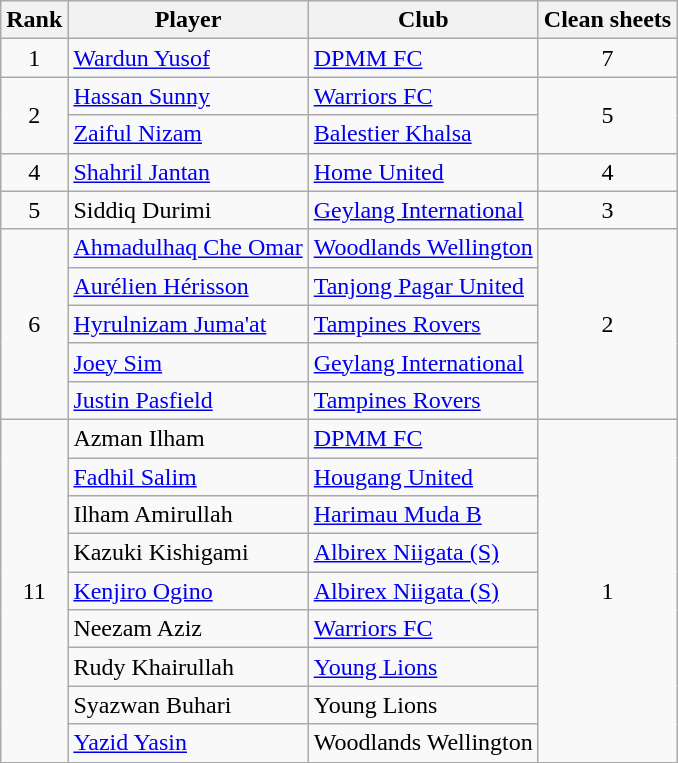<table class="wikitable sortable" style="text-align:center">
<tr>
<th>Rank</th>
<th>Player</th>
<th>Club</th>
<th>Clean sheets</th>
</tr>
<tr>
<td>1</td>
<td align="left"> <a href='#'>Wardun Yusof</a></td>
<td align="left"> <a href='#'>DPMM FC</a></td>
<td>7</td>
</tr>
<tr>
<td rowspan="2">2</td>
<td align="left"><a href='#'>Hassan Sunny</a></td>
<td align="left"><a href='#'>Warriors FC</a></td>
<td rowspan="2">5</td>
</tr>
<tr>
<td align="left"><a href='#'>Zaiful Nizam</a></td>
<td align="left"><a href='#'>Balestier Khalsa</a></td>
</tr>
<tr>
<td rowspan="1">4</td>
<td align="left"><a href='#'>Shahril Jantan</a></td>
<td align="left"><a href='#'>Home United</a></td>
<td rowspan="1">4</td>
</tr>
<tr>
<td rowspan="1">5</td>
<td align="left">Siddiq Durimi</td>
<td align="left"><a href='#'>Geylang International</a></td>
<td rowspan="1">3</td>
</tr>
<tr>
<td rowspan="5">6</td>
<td align="left"><a href='#'>Ahmadulhaq Che Omar</a></td>
<td align="left"><a href='#'>Woodlands Wellington</a></td>
<td rowspan="5">2</td>
</tr>
<tr>
<td align="left"> <a href='#'>Aurélien Hérisson</a></td>
<td align="left"><a href='#'>Tanjong Pagar United</a></td>
</tr>
<tr>
<td align="left"><a href='#'>Hyrulnizam Juma'at</a></td>
<td align="left"><a href='#'>Tampines Rovers</a></td>
</tr>
<tr>
<td align="left"><a href='#'>Joey Sim</a></td>
<td align="left"><a href='#'>Geylang International</a></td>
</tr>
<tr>
<td align="left"> <a href='#'>Justin Pasfield</a></td>
<td align="left"><a href='#'>Tampines Rovers</a></td>
</tr>
<tr>
<td rowspan="9">11</td>
<td align="left"> Azman Ilham</td>
<td align="left"> <a href='#'>DPMM FC</a></td>
<td rowspan="9">1</td>
</tr>
<tr>
<td align="left"><a href='#'>Fadhil Salim</a></td>
<td align="left"><a href='#'>Hougang United</a></td>
</tr>
<tr>
<td align="left"> Ilham Amirullah</td>
<td align="left"> <a href='#'>Harimau Muda B</a></td>
</tr>
<tr>
<td align="left"> Kazuki Kishigami</td>
<td align="left"> <a href='#'>Albirex Niigata (S)</a></td>
</tr>
<tr>
<td align="left"> <a href='#'>Kenjiro Ogino</a></td>
<td align="left"> <a href='#'>Albirex Niigata (S)</a></td>
</tr>
<tr>
<td align="left">Neezam Aziz</td>
<td align="left"><a href='#'>Warriors FC</a></td>
</tr>
<tr>
<td align="left">Rudy Khairullah</td>
<td align="left"> <a href='#'>Young Lions</a></td>
</tr>
<tr>
<td align="left">Syazwan Buhari</td>
<td align="left">Young Lions</td>
</tr>
<tr>
<td align="left"><a href='#'>Yazid Yasin</a></td>
<td align="left">Woodlands Wellington</td>
</tr>
</table>
